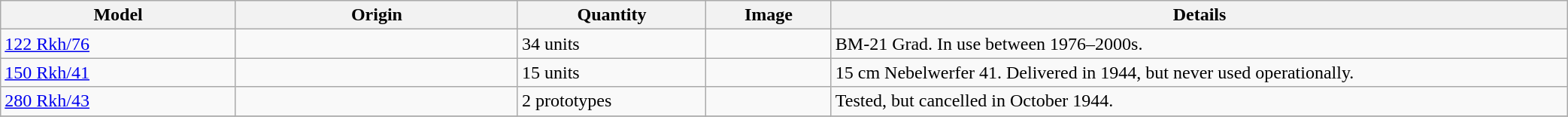<table class="wikitable" style="width:110%">
<tr>
<th style="text-align: center; width:15%;">Model</th>
<th style="text-align: center; width:18%;">Origin</th>
<th style="text-align: center; width:12%;">Quantity</th>
<th style="text-align: center; width:8%;">Image</th>
<th style="text-align: center; width:47%;">Details</th>
</tr>
<tr>
<td><a href='#'>122 Rkh/76</a></td>
<td></td>
<td>34 units</td>
<td></td>
<td>BM-21 Grad. In use between 1976–2000s.</td>
</tr>
<tr>
<td><a href='#'>150 Rkh/41</a></td>
<td></td>
<td>15 units</td>
<td></td>
<td>15 cm Nebelwerfer 41. Delivered in 1944, but never used operationally.</td>
</tr>
<tr>
<td><a href='#'>280 Rkh/43</a></td>
<td></td>
<td>2 prototypes</td>
<td></td>
<td>Tested, but cancelled in October 1944.</td>
</tr>
<tr>
</tr>
</table>
